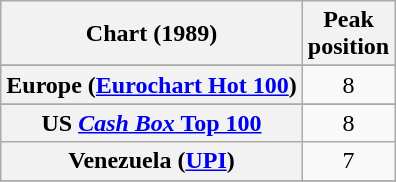<table class="wikitable sortable plainrowheaders" style="text-align:center">
<tr>
<th scope="col">Chart (1989)</th>
<th scope="col">Peak<br>position</th>
</tr>
<tr>
</tr>
<tr>
</tr>
<tr>
</tr>
<tr>
</tr>
<tr>
<th scope="row">Europe (<a href='#'>Eurochart Hot 100</a>)</th>
<td>8</td>
</tr>
<tr>
</tr>
<tr>
</tr>
<tr>
</tr>
<tr>
</tr>
<tr>
</tr>
<tr>
</tr>
<tr>
</tr>
<tr>
</tr>
<tr>
<th scope="row">US <a href='#'><em>Cash Box</em> Top 100</a></th>
<td>8</td>
</tr>
<tr>
<th scope="row">Venezuela (<a href='#'>UPI</a>)</th>
<td>7</td>
</tr>
<tr>
</tr>
</table>
